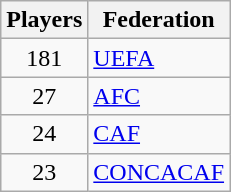<table class="wikitable">
<tr>
<th>Players</th>
<th>Federation</th>
</tr>
<tr>
<td align="center">181</td>
<td><a href='#'>UEFA</a></td>
</tr>
<tr>
<td align="center">27</td>
<td><a href='#'>AFC</a></td>
</tr>
<tr>
<td align="center">24</td>
<td><a href='#'>CAF</a></td>
</tr>
<tr>
<td align="center">23</td>
<td><a href='#'>CONCACAF</a></td>
</tr>
</table>
